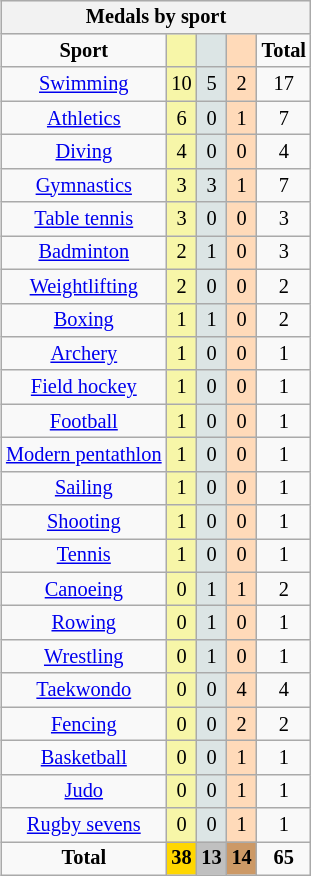<table class="wikitable" style="font-size:85%; float:right;">
<tr style="background:#efefef;">
<th colspan=7>Medals by sport</th>
</tr>
<tr align=center>
<td><strong>Sport</strong></td>
<td style="background:#f7f6a8;"></td>
<td style="background:#dce5e5;"></td>
<td style="background:#ffdab9;"></td>
<td><strong>Total</strong></td>
</tr>
<tr align=center>
<td><a href='#'>Swimming</a></td>
<td style="background:#f7f6a8;">10</td>
<td style="background:#dce5e5;">5</td>
<td style="background:#ffdab9;">2</td>
<td>17</td>
</tr>
<tr align=center>
<td><a href='#'>Athletics</a></td>
<td style="background:#f7f6a8;">6</td>
<td style="background:#dce5e5;">0</td>
<td style="background:#ffdab9;">1</td>
<td>7</td>
</tr>
<tr align=center>
<td><a href='#'>Diving</a></td>
<td style="background:#f7f6a8;">4</td>
<td style="background:#dce5e5;">0</td>
<td style="background:#ffdab9;">0</td>
<td>4</td>
</tr>
<tr align=center>
<td><a href='#'>Gymnastics</a></td>
<td style="background:#f7f6a8;">3</td>
<td style="background:#dce5e5;">3</td>
<td style="background:#ffdab9;">1</td>
<td>7</td>
</tr>
<tr align=center>
<td><a href='#'>Table tennis</a></td>
<td style="background:#f7f6a8;">3</td>
<td style="background:#dce5e5;">0</td>
<td style="background:#ffdab9;">0</td>
<td>3</td>
</tr>
<tr align=center>
<td><a href='#'>Badminton</a></td>
<td style="background:#f7f6a8;">2</td>
<td style="background:#dce5e5;">1</td>
<td style="background:#ffdab9;">0</td>
<td>3</td>
</tr>
<tr align=center>
<td><a href='#'>Weightlifting</a></td>
<td style="background:#f7f6a8;">2</td>
<td style="background:#dce5e5;">0</td>
<td style="background:#ffdab9;">0</td>
<td>2</td>
</tr>
<tr align=center>
<td><a href='#'>Boxing</a></td>
<td style="background:#f7f6a8;">1</td>
<td style="background:#dce5e5;">1</td>
<td style="background:#ffdab9;">0</td>
<td>2</td>
</tr>
<tr align=center>
<td><a href='#'>Archery</a></td>
<td style="background:#f7f6a8;">1</td>
<td style="background:#dce5e5;">0</td>
<td style="background:#ffdab9;">0</td>
<td>1</td>
</tr>
<tr align=center>
<td><a href='#'>Field hockey</a></td>
<td style="background:#f7f6a8;">1</td>
<td style="background:#dce5e5;">0</td>
<td style="background:#ffdab9;">0</td>
<td>1</td>
</tr>
<tr align=center>
<td><a href='#'>Football</a></td>
<td style="background:#f7f6a8;">1</td>
<td style="background:#dce5e5;">0</td>
<td style="background:#ffdab9;">0</td>
<td>1</td>
</tr>
<tr align=center>
<td><a href='#'>Modern pentathlon</a></td>
<td style="background:#f7f6a8;">1</td>
<td style="background:#dce5e5;">0</td>
<td style="background:#ffdab9;">0</td>
<td>1</td>
</tr>
<tr align=center>
<td><a href='#'>Sailing</a></td>
<td style="background:#f7f6a8;">1</td>
<td style="background:#dce5e5;">0</td>
<td style="background:#ffdab9;">0</td>
<td>1</td>
</tr>
<tr align=center>
<td><a href='#'>Shooting</a></td>
<td style="background:#f7f6a8;">1</td>
<td style="background:#dce5e5;">0</td>
<td style="background:#ffdab9;">0</td>
<td>1</td>
</tr>
<tr align=center>
<td><a href='#'>Tennis</a></td>
<td style="background:#f7f6a8;">1</td>
<td style="background:#dce5e5;">0</td>
<td style="background:#ffdab9;">0</td>
<td>1</td>
</tr>
<tr align=center>
<td><a href='#'>Canoeing</a></td>
<td style="background:#f7f6a8;">0</td>
<td style="background:#dce5e5;">1</td>
<td style="background:#ffdab9;">1</td>
<td>2</td>
</tr>
<tr align=center>
<td><a href='#'>Rowing</a></td>
<td style="background:#f7f6a8;">0</td>
<td style="background:#dce5e5;">1</td>
<td style="background:#ffdab9;">0</td>
<td>1</td>
</tr>
<tr align=center>
<td><a href='#'>Wrestling</a></td>
<td style="background:#f7f6a8;">0</td>
<td style="background:#dce5e5;">1</td>
<td style="background:#ffdab9;">0</td>
<td>1</td>
</tr>
<tr align=center>
<td><a href='#'>Taekwondo</a></td>
<td style="background:#f7f6a8;">0</td>
<td style="background:#dce5e5;">0</td>
<td style="background:#ffdab9;">4</td>
<td>4</td>
</tr>
<tr align=center>
<td><a href='#'>Fencing</a></td>
<td style="background:#f7f6a8;">0</td>
<td style="background:#dce5e5;">0</td>
<td style="background:#ffdab9;">2</td>
<td>2</td>
</tr>
<tr align=center>
<td><a href='#'>Basketball</a></td>
<td style="background:#f7f6a8;">0</td>
<td style="background:#dce5e5;">0</td>
<td style="background:#ffdab9;">1</td>
<td>1</td>
</tr>
<tr align=center>
<td><a href='#'>Judo</a></td>
<td style="background:#f7f6a8;">0</td>
<td style="background:#dce5e5;">0</td>
<td style="background:#ffdab9;">1</td>
<td>1</td>
</tr>
<tr align=center>
<td><a href='#'>Rugby sevens</a></td>
<td style="background:#f7f6a8;">0</td>
<td style="background:#dce5e5;">0</td>
<td style="background:#ffdab9;">1</td>
<td>1</td>
</tr>
<tr align=center>
<td><strong>Total</strong></td>
<td style="background:gold;"><strong>38</strong></td>
<td style="background:silver;"><strong>13</strong></td>
<td style="background:#c96;"><strong>14</strong></td>
<td><strong>65</strong></td>
</tr>
</table>
